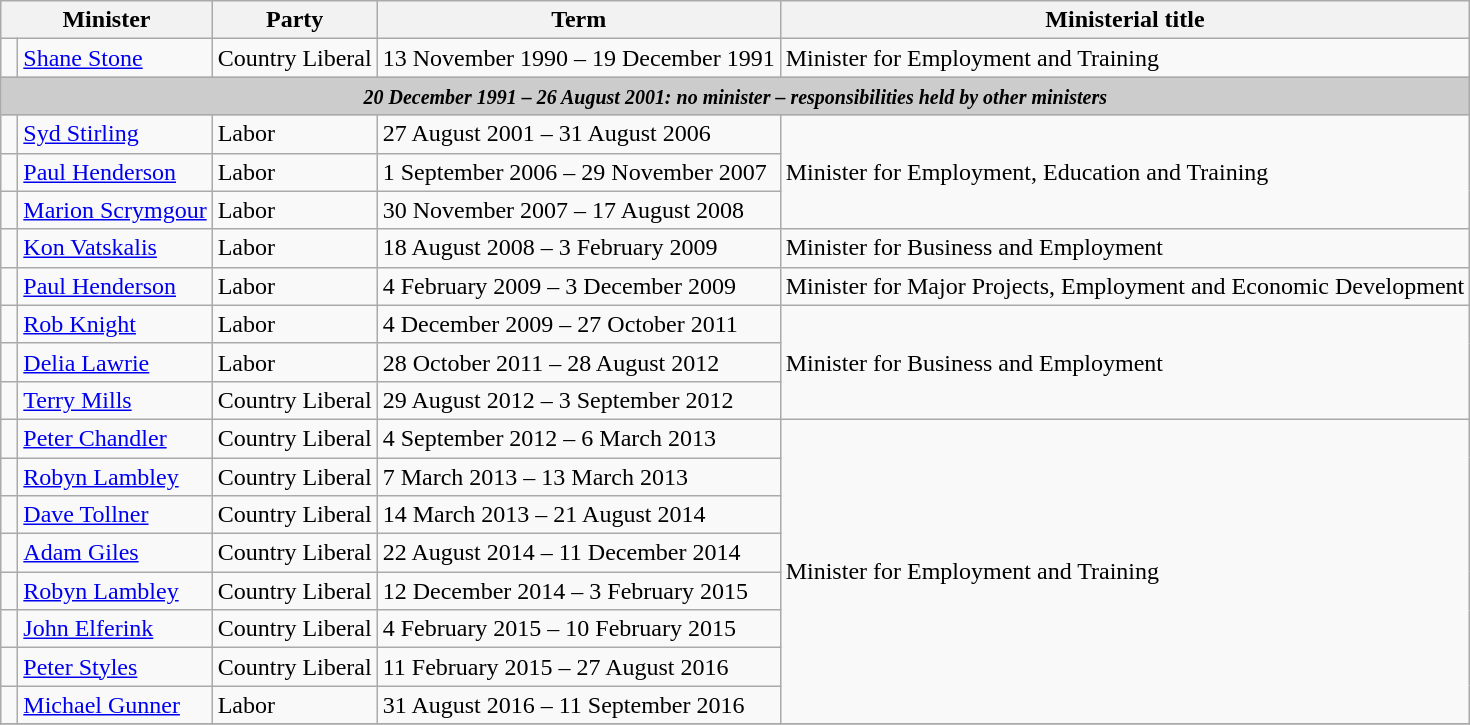<table class="sortable wikitable">
<tr>
<th colspan=2>Minister</th>
<th>Party</th>
<th>Term </th>
<th>Ministerial title</th>
</tr>
<tr>
<td> </td>
<td><a href='#'>Shane Stone</a></td>
<td>Country Liberal</td>
<td>13 November 1990 – 19 December 1991</td>
<td>Minister for Employment and Training</td>
</tr>
<tr>
<th colspan=5 style="background: #cccccc;"><small><strong><em>20 December 1991 – 26 August 2001: no minister – responsibilities held by other ministers</em></strong></small></th>
</tr>
<tr>
<td> </td>
<td><a href='#'>Syd Stirling</a></td>
<td>Labor</td>
<td>27 August 2001 – 31 August 2006</td>
<td rowspan="3">Minister for Employment, Education and Training</td>
</tr>
<tr>
<td> </td>
<td><a href='#'>Paul Henderson</a></td>
<td>Labor</td>
<td>1 September 2006 – 29 November 2007</td>
</tr>
<tr>
<td> </td>
<td><a href='#'>Marion Scrymgour</a></td>
<td>Labor</td>
<td>30 November 2007 – 17 August 2008</td>
</tr>
<tr>
<td> </td>
<td><a href='#'>Kon Vatskalis</a></td>
<td>Labor</td>
<td>18 August 2008 – 3 February 2009</td>
<td>Minister for Business and Employment</td>
</tr>
<tr>
<td> </td>
<td><a href='#'>Paul Henderson</a></td>
<td>Labor</td>
<td>4 February 2009 – 3 December 2009</td>
<td>Minister for Major Projects, Employment and Economic Development</td>
</tr>
<tr>
<td> </td>
<td><a href='#'>Rob Knight</a></td>
<td>Labor</td>
<td>4 December 2009 – 27 October 2011</td>
<td rowspan="3">Minister for Business and Employment</td>
</tr>
<tr>
<td> </td>
<td><a href='#'>Delia Lawrie</a></td>
<td>Labor</td>
<td>28 October 2011 – 28 August 2012</td>
</tr>
<tr>
<td> </td>
<td><a href='#'>Terry Mills</a></td>
<td>Country Liberal</td>
<td>29 August 2012 – 3 September 2012</td>
</tr>
<tr>
<td> </td>
<td><a href='#'>Peter Chandler</a></td>
<td>Country Liberal</td>
<td>4 September 2012 – 6 March 2013</td>
<td rowspan="8">Minister for Employment and Training</td>
</tr>
<tr>
<td> </td>
<td><a href='#'>Robyn Lambley</a></td>
<td>Country Liberal</td>
<td>7 March 2013 – 13 March 2013</td>
</tr>
<tr>
<td> </td>
<td><a href='#'>Dave Tollner</a></td>
<td>Country Liberal</td>
<td>14 March 2013 – 21 August 2014</td>
</tr>
<tr>
<td> </td>
<td><a href='#'>Adam Giles</a></td>
<td>Country Liberal</td>
<td>22 August 2014 – 11 December 2014</td>
</tr>
<tr>
<td> </td>
<td><a href='#'>Robyn Lambley</a></td>
<td>Country Liberal</td>
<td>12 December 2014 – 3 February 2015</td>
</tr>
<tr>
<td> </td>
<td><a href='#'>John Elferink</a></td>
<td>Country Liberal</td>
<td>4 February 2015 – 10 February 2015</td>
</tr>
<tr>
<td> </td>
<td><a href='#'>Peter Styles</a></td>
<td>Country Liberal</td>
<td>11 February 2015 – 27 August 2016</td>
</tr>
<tr>
<td> </td>
<td><a href='#'>Michael Gunner</a></td>
<td>Labor</td>
<td>31 August 2016 – 11 September 2016</td>
</tr>
<tr>
</tr>
</table>
